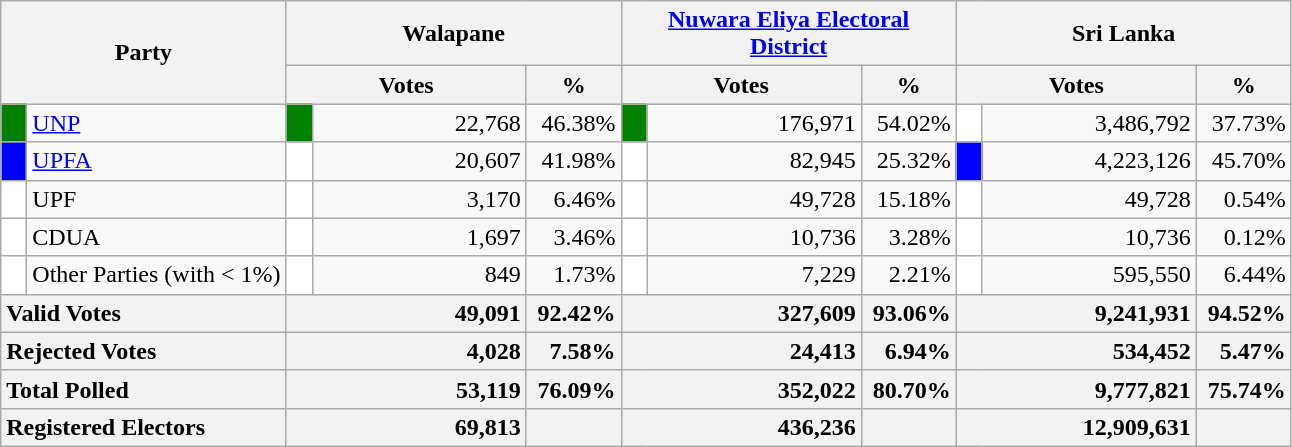<table class="wikitable">
<tr>
<th colspan="2" width="144px"rowspan="2">Party</th>
<th colspan="3" width="216px">Walapane</th>
<th colspan="3" width="216px"><a href='#'>Nuwara Eliya Electoral District</a></th>
<th colspan="3" width="216px">Sri Lanka</th>
</tr>
<tr>
<th colspan="2" width="144px">Votes</th>
<th>%</th>
<th colspan="2" width="144px">Votes</th>
<th>%</th>
<th colspan="2" width="144px">Votes</th>
<th>%</th>
</tr>
<tr>
<td style="background-color:green;" width="10px"></td>
<td style="text-align:left;"><a href='#'>UNP</a></td>
<td style="background-color:green;" width="10px"></td>
<td style="text-align:right;">22,768</td>
<td style="text-align:right;">46.38%</td>
<td style="background-color:green;" width="10px"></td>
<td style="text-align:right;">176,971</td>
<td style="text-align:right;">54.02%</td>
<td style="background-color:white;" width="10px"></td>
<td style="text-align:right;">3,486,792</td>
<td style="text-align:right;">37.73%</td>
</tr>
<tr>
<td style="background-color:blue;" width="10px"></td>
<td style="text-align:left;"><a href='#'>UPFA</a></td>
<td style="background-color:white;" width="10px"></td>
<td style="text-align:right;">20,607</td>
<td style="text-align:right;">41.98%</td>
<td style="background-color:white;" width="10px"></td>
<td style="text-align:right;">82,945</td>
<td style="text-align:right;">25.32%</td>
<td style="background-color:blue;" width="10px"></td>
<td style="text-align:right;">4,223,126</td>
<td style="text-align:right;">45.70%</td>
</tr>
<tr>
<td style="background-color:white;" width="10px"></td>
<td style="text-align:left;">UPF</td>
<td style="background-color:white;" width="10px"></td>
<td style="text-align:right;">3,170</td>
<td style="text-align:right;">6.46%</td>
<td style="background-color:white;" width="10px"></td>
<td style="text-align:right;">49,728</td>
<td style="text-align:right;">15.18%</td>
<td style="background-color:white;" width="10px"></td>
<td style="text-align:right;">49,728</td>
<td style="text-align:right;">0.54%</td>
</tr>
<tr>
<td style="background-color:white;" width="10px"></td>
<td style="text-align:left;">CDUA</td>
<td style="background-color:white;" width="10px"></td>
<td style="text-align:right;">1,697</td>
<td style="text-align:right;">3.46%</td>
<td style="background-color:white;" width="10px"></td>
<td style="text-align:right;">10,736</td>
<td style="text-align:right;">3.28%</td>
<td style="background-color:white;" width="10px"></td>
<td style="text-align:right;">10,736</td>
<td style="text-align:right;">0.12%</td>
</tr>
<tr>
<td style="background-color:white;" width="10px"></td>
<td style="text-align:left;">Other Parties (with < 1%)</td>
<td style="background-color:white;" width="10px"></td>
<td style="text-align:right;">849</td>
<td style="text-align:right;">1.73%</td>
<td style="background-color:white;" width="10px"></td>
<td style="text-align:right;">7,229</td>
<td style="text-align:right;">2.21%</td>
<td style="background-color:white;" width="10px"></td>
<td style="text-align:right;">595,550</td>
<td style="text-align:right;">6.44%</td>
</tr>
<tr>
<th colspan="2" width="144px"style="text-align:left;">Valid Votes</th>
<th style="text-align:right;"colspan="2" width="144px">49,091</th>
<th style="text-align:right;">92.42%</th>
<th style="text-align:right;"colspan="2" width="144px">327,609</th>
<th style="text-align:right;">93.06%</th>
<th style="text-align:right;"colspan="2" width="144px">9,241,931</th>
<th style="text-align:right;">94.52%</th>
</tr>
<tr>
<th colspan="2" width="144px"style="text-align:left;">Rejected Votes</th>
<th style="text-align:right;"colspan="2" width="144px">4,028</th>
<th style="text-align:right;">7.58%</th>
<th style="text-align:right;"colspan="2" width="144px">24,413</th>
<th style="text-align:right;">6.94%</th>
<th style="text-align:right;"colspan="2" width="144px">534,452</th>
<th style="text-align:right;">5.47%</th>
</tr>
<tr>
<th colspan="2" width="144px"style="text-align:left;">Total Polled</th>
<th style="text-align:right;"colspan="2" width="144px">53,119</th>
<th style="text-align:right;">76.09%</th>
<th style="text-align:right;"colspan="2" width="144px">352,022</th>
<th style="text-align:right;">80.70%</th>
<th style="text-align:right;"colspan="2" width="144px">9,777,821</th>
<th style="text-align:right;">75.74%</th>
</tr>
<tr>
<th colspan="2" width="144px"style="text-align:left;">Registered Electors</th>
<th style="text-align:right;"colspan="2" width="144px">69,813</th>
<th></th>
<th style="text-align:right;"colspan="2" width="144px">436,236</th>
<th></th>
<th style="text-align:right;"colspan="2" width="144px">12,909,631</th>
<th></th>
</tr>
</table>
